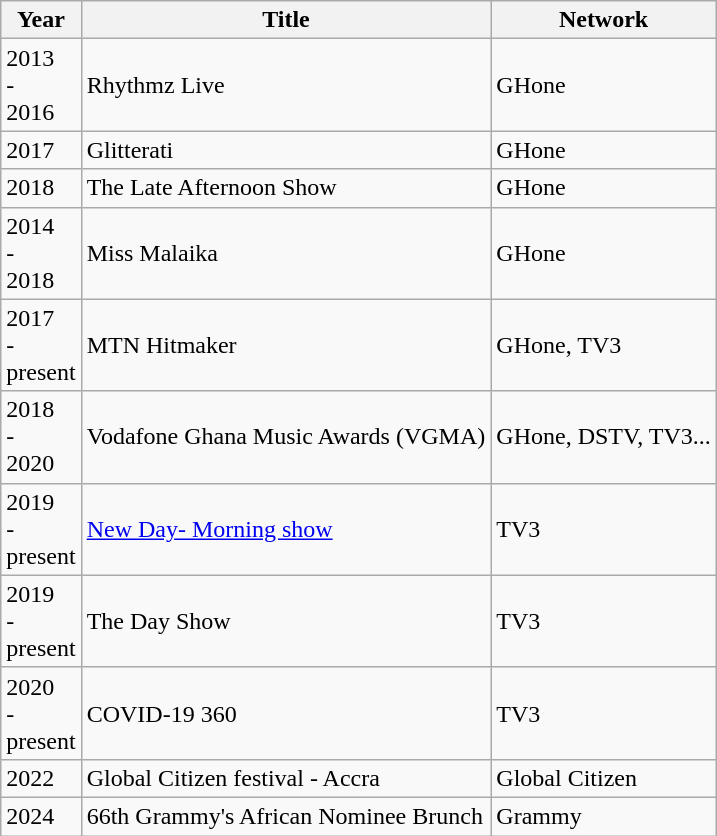<table class="wikitable">
<tr>
<th>Year</th>
<th>Title</th>
<th>Network</th>
</tr>
<tr>
<td>2013<br>-<br>2016</td>
<td>Rhythmz Live</td>
<td>GHone</td>
</tr>
<tr>
<td>2017</td>
<td>Glitterati</td>
<td>GHone</td>
</tr>
<tr>
<td>2018</td>
<td>The Late Afternoon Show</td>
<td>GHone</td>
</tr>
<tr>
<td>2014<br>-<br>2018</td>
<td>Miss Malaika</td>
<td>GHone</td>
</tr>
<tr>
<td>2017<br>-<br>present</td>
<td>MTN Hitmaker</td>
<td>GHone, TV3</td>
</tr>
<tr>
<td>2018<br>-<br>2020</td>
<td>Vodafone Ghana Music Awards (VGMA)</td>
<td>GHone, DSTV, TV3...</td>
</tr>
<tr>
<td>2019<br>-<br>present</td>
<td><a href='#'>New Day- Morning show</a></td>
<td>TV3</td>
</tr>
<tr>
<td>2019<br>-<br>present</td>
<td>The Day Show</td>
<td>TV3</td>
</tr>
<tr>
<td>2020<br>-<br>present</td>
<td>COVID-19 360</td>
<td>TV3</td>
</tr>
<tr>
<td>2022</td>
<td>Global Citizen festival - Accra</td>
<td>Global Citizen</td>
</tr>
<tr>
<td>2024</td>
<td>66th Grammy's African Nominee Brunch</td>
<td>Grammy</td>
</tr>
</table>
